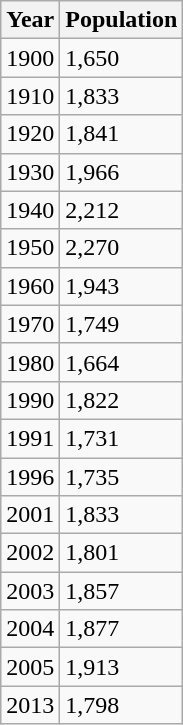<table class="wikitable">
<tr>
<th>Year</th>
<th>Population</th>
</tr>
<tr>
<td>1900</td>
<td>1,650</td>
</tr>
<tr>
<td>1910</td>
<td>1,833</td>
</tr>
<tr>
<td>1920</td>
<td>1,841</td>
</tr>
<tr>
<td>1930</td>
<td>1,966</td>
</tr>
<tr>
<td>1940</td>
<td>2,212</td>
</tr>
<tr>
<td>1950</td>
<td>2,270</td>
</tr>
<tr>
<td>1960</td>
<td>1,943</td>
</tr>
<tr>
<td>1970</td>
<td>1,749</td>
</tr>
<tr>
<td>1980</td>
<td>1,664</td>
</tr>
<tr>
<td>1990</td>
<td>1,822</td>
</tr>
<tr>
<td>1991</td>
<td>1,731</td>
</tr>
<tr>
<td>1996</td>
<td>1,735</td>
</tr>
<tr>
<td>2001</td>
<td>1,833</td>
</tr>
<tr>
<td>2002</td>
<td>1,801</td>
</tr>
<tr>
<td>2003</td>
<td>1,857</td>
</tr>
<tr>
<td>2004</td>
<td>1,877</td>
</tr>
<tr>
<td>2005</td>
<td>1,913</td>
</tr>
<tr>
<td>2013</td>
<td>1,798</td>
</tr>
</table>
